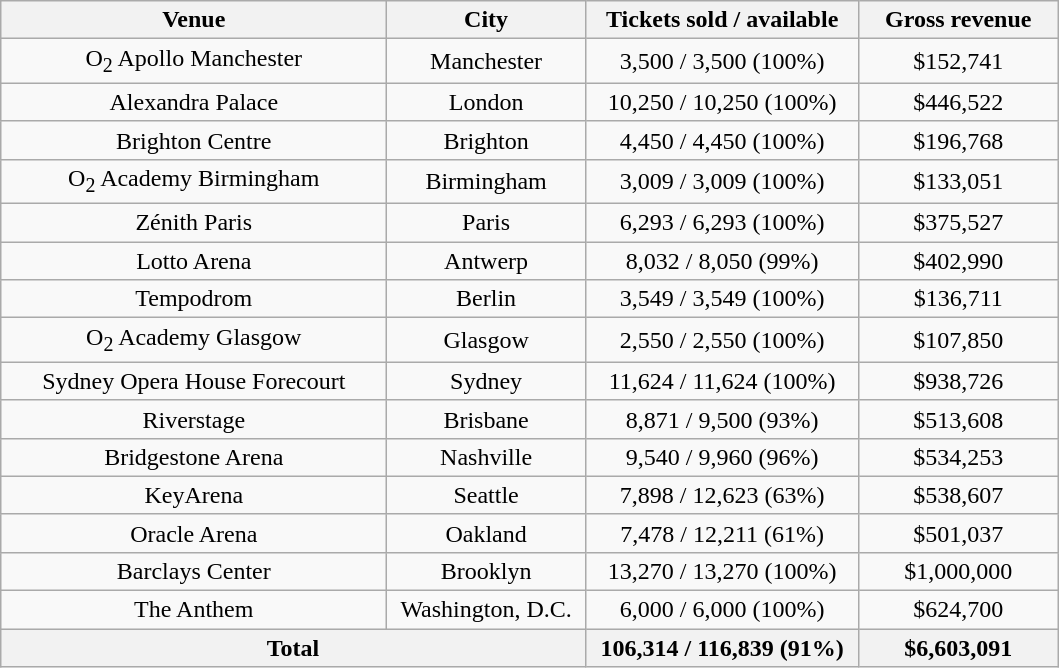<table class="wikitable" style="text-align:center">
<tr>
<th style="width:250px;">Venue</th>
<th style="width:125px;">City</th>
<th style="width:175px;">Tickets sold / available</th>
<th style="width:125px;">Gross revenue</th>
</tr>
<tr>
<td scope="row" style="text-align:center;">O<sub>2</sub> Apollo Manchester</td>
<td>Manchester</td>
<td>3,500 / 3,500 (100%)</td>
<td>$152,741</td>
</tr>
<tr>
<td scope="row" style="text-align:center;">Alexandra Palace</td>
<td>London</td>
<td>10,250 / 10,250 (100%)</td>
<td>$446,522</td>
</tr>
<tr>
<td scope="row" style="text-align:center;">Brighton Centre</td>
<td>Brighton</td>
<td>4,450 / 4,450 (100%)</td>
<td>$196,768</td>
</tr>
<tr>
<td scope="row" style="text-align:center;">O<sub>2</sub> Academy Birmingham</td>
<td>Birmingham</td>
<td>3,009 / 3,009 (100%)</td>
<td>$133,051</td>
</tr>
<tr>
<td scope="row" style="text-align:center;">Zénith Paris</td>
<td>Paris</td>
<td>6,293 / 6,293 (100%)</td>
<td>$375,527</td>
</tr>
<tr>
<td scope="row" style="text-align:center;">Lotto Arena</td>
<td>Antwerp</td>
<td>8,032 / 8,050 (99%)</td>
<td>$402,990</td>
</tr>
<tr>
<td scope="row" style="text-align:center;">Tempodrom</td>
<td>Berlin</td>
<td>3,549 / 3,549 (100%)</td>
<td>$136,711</td>
</tr>
<tr>
<td scope="row" style="text-align:center;">O<sub>2</sub> Academy Glasgow</td>
<td>Glasgow</td>
<td>2,550 / 2,550 (100%)</td>
<td>$107,850</td>
</tr>
<tr>
<td scope="row" style="text-align:center;">Sydney Opera House Forecourt</td>
<td>Sydney</td>
<td>11,624 / 11,624 (100%)</td>
<td>$938,726</td>
</tr>
<tr>
<td scope="row" style="text-align:center;">Riverstage</td>
<td>Brisbane</td>
<td>8,871 / 9,500 (93%)</td>
<td>$513,608</td>
</tr>
<tr>
<td scope="row" style="text-align:center;">Bridgestone Arena</td>
<td>Nashville</td>
<td>9,540 / 9,960 (96%)</td>
<td>$534,253</td>
</tr>
<tr>
<td scope="row" style="text-align:center;">KeyArena</td>
<td>Seattle</td>
<td>7,898 / 12,623 (63%)</td>
<td>$538,607</td>
</tr>
<tr>
<td scope="row" style="text-align:center;">Oracle Arena</td>
<td>Oakland</td>
<td>7,478 / 12,211 (61%)</td>
<td>$501,037</td>
</tr>
<tr>
<td scope="row" style="text-align:center;">Barclays Center</td>
<td>Brooklyn</td>
<td>13,270 / 13,270 (100%)</td>
<td>$1,000,000</td>
</tr>
<tr>
<td scope="row" style="text-align:center;">The Anthem</td>
<td>Washington, D.C.</td>
<td>6,000 / 6,000 (100%)</td>
<td>$624,700</td>
</tr>
<tr>
<th colspan="2">Total</th>
<th>106,314 / 116,839 (91%)</th>
<th>$6,603,091</th>
</tr>
</table>
